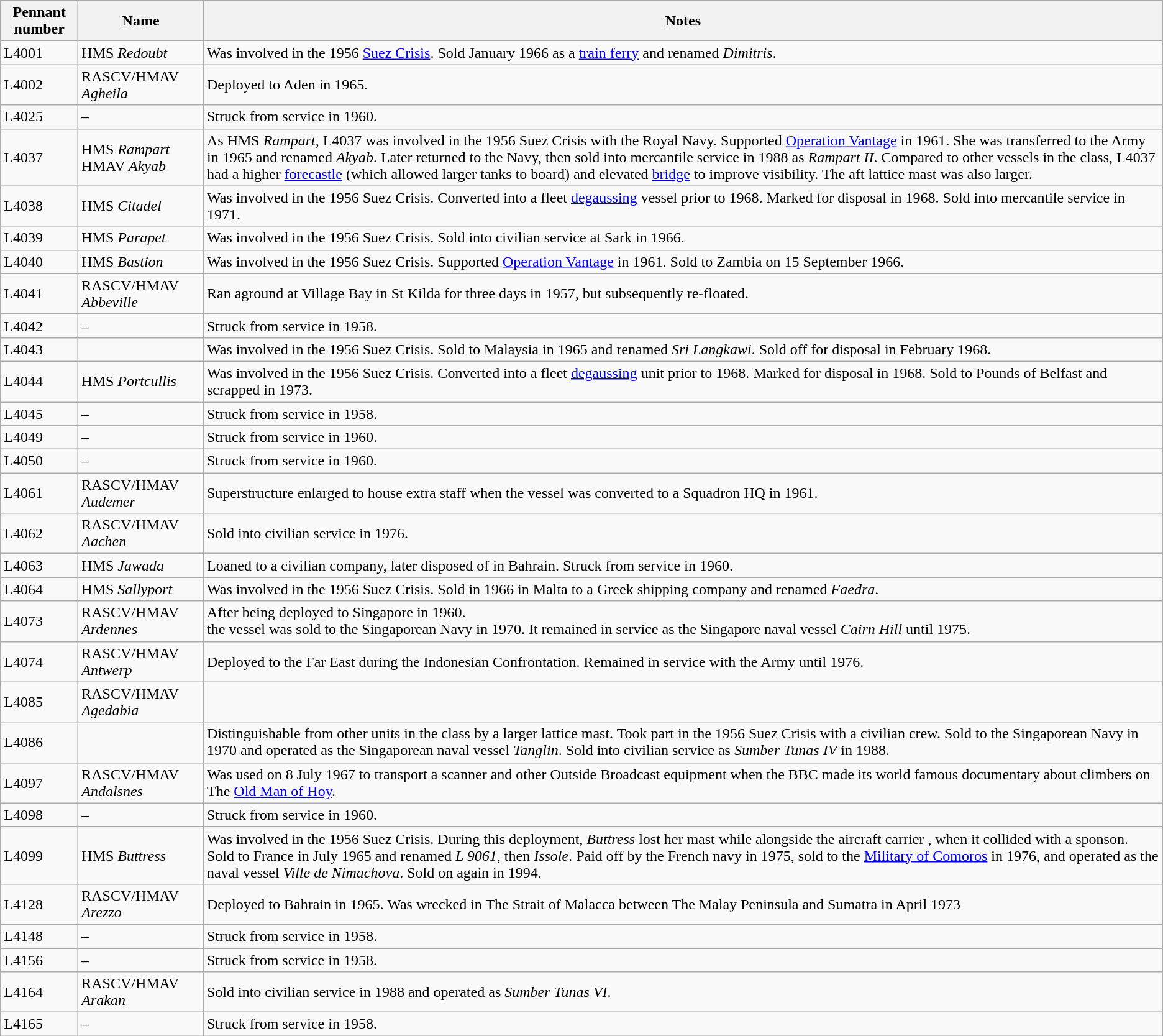<table class="wikitable sortable" style="text-align:left">
<tr>
<th>Pennant number</th>
<th>Name</th>
<th>Notes</th>
</tr>
<tr>
<td>L4001</td>
<td>HMS <em>Redoubt</em></td>
<td>Was involved in the 1956 <a href='#'>Suez Crisis</a>. Sold January 1966 as a <a href='#'>train ferry</a> and renamed <em>Dimitris</em>.</td>
</tr>
<tr>
<td>L4002</td>
<td>RASCV/HMAV <em>Agheila</em></td>
<td>Deployed to Aden in 1965.</td>
</tr>
<tr>
<td>L4025</td>
<td>–</td>
<td>Struck from service in 1960.</td>
</tr>
<tr>
<td>L4037</td>
<td>HMS <em>Rampart</em><br>HMAV <em>Akyab</em></td>
<td>As HMS <em>Rampart</em>, L4037 was involved in the 1956 Suez Crisis with the Royal Navy. Supported <a href='#'>Operation Vantage</a> in 1961. She was transferred to the Army in 1965 and renamed <em>Akyab</em>. Later returned to the Navy, then sold into mercantile service in 1988 as <em>Rampart II</em>. Compared to other vessels in the class, L4037 had a higher <a href='#'>forecastle</a> (which allowed larger tanks to board) and elevated <a href='#'>bridge</a> to improve visibility. The aft lattice mast was also larger.</td>
</tr>
<tr>
<td>L4038</td>
<td>HMS <em>Citadel</em></td>
<td>Was involved in the 1956 Suez Crisis. Converted into a fleet <a href='#'>degaussing</a> vessel prior to 1968. Marked for disposal in 1968. Sold into mercantile service in 1971.</td>
</tr>
<tr>
<td>L4039</td>
<td>HMS <em>Parapet</em></td>
<td>Was involved in the 1956 Suez Crisis. Sold into civilian service at Sark in 1966.</td>
</tr>
<tr>
<td>L4040</td>
<td>HMS <em>Bastion</em></td>
<td>Was involved in the 1956 Suez Crisis. Supported <a href='#'>Operation Vantage</a> in 1961. Sold to Zambia on 15 September 1966.</td>
</tr>
<tr>
<td>L4041</td>
<td>RASCV/HMAV <em>Abbeville</em></td>
<td>Ran aground at Village Bay in St Kilda for three days in 1957, but subsequently re-floated.</td>
</tr>
<tr>
<td>L4042</td>
<td>–</td>
<td>Struck from service in 1958.</td>
</tr>
<tr>
<td>L4043</td>
<td></td>
<td>Was involved in the 1956 Suez Crisis. Sold to Malaysia in 1965 and renamed <em>Sri Langkawi</em>. Sold off for disposal in February 1968.</td>
</tr>
<tr>
<td>L4044</td>
<td>HMS <em>Portcullis</em></td>
<td>Was involved in the 1956 Suez Crisis. Converted into a fleet <a href='#'>degaussing</a> unit prior to 1968. Marked for disposal in 1968. Sold to Pounds of Belfast and scrapped in 1973.</td>
</tr>
<tr>
<td>L4045</td>
<td>–</td>
<td>Struck from service in 1958.</td>
</tr>
<tr>
<td>L4049</td>
<td>–</td>
<td>Struck from service in 1960.</td>
</tr>
<tr>
<td>L4050</td>
<td>–</td>
<td>Struck from service in 1960.</td>
</tr>
<tr>
<td>L4061</td>
<td>RASCV/HMAV <em>Audemer</em></td>
<td>Superstructure enlarged to house extra staff when the vessel was converted to a Squadron HQ in 1961.</td>
</tr>
<tr>
<td>L4062</td>
<td>RASCV/HMAV <em>Aachen</em></td>
<td>Sold into civilian service in 1976.</td>
</tr>
<tr>
<td>L4063</td>
<td>HMS <em>Jawada</em></td>
<td>Loaned to a civilian company, later disposed of in Bahrain. Struck from service in 1960.</td>
</tr>
<tr>
<td>L4064</td>
<td>HMS <em>Sallyport</em></td>
<td>Was involved in the 1956 Suez Crisis. Sold in 1966 in Malta to a Greek shipping company and renamed <em>Faedra</em>.</td>
</tr>
<tr>
<td>L4073</td>
<td>RASCV/HMAV <em>Ardennes</em></td>
<td>After being deployed to Singapore in 1960.<br>the vessel was sold to the Singaporean Navy in 1970. It remained in service as the Singapore naval vessel <em>Cairn Hill</em> until 1975.</td>
</tr>
<tr>
<td>L4074</td>
<td>RASCV/HMAV <em>Antwerp</em></td>
<td>Deployed to the Far East during the Indonesian Confrontation. Remained in service with the Army until 1976.</td>
</tr>
<tr>
<td>L4085</td>
<td>RASCV/HMAV <em>Agedabia</em></td>
<td></td>
</tr>
<tr>
<td>L4086</td>
<td></td>
<td>Distinguishable from other units in the class by a larger lattice mast. Took part in the 1956 Suez Crisis with a civilian crew. Sold to the Singaporean Navy in 1970 and operated as the Singaporean naval vessel <em>Tanglin</em>. Sold into civilian service as <em>Sumber Tunas IV</em> in 1988.</td>
</tr>
<tr>
<td>L4097</td>
<td>RASCV/HMAV <em>Andalsnes</em></td>
<td>Was used on 8 July 1967 to transport a scanner and other Outside Broadcast equipment when the BBC made its world famous documentary about climbers on The <a href='#'>Old Man of Hoy</a>.</td>
</tr>
<tr>
<td>L4098</td>
<td>–</td>
<td>Struck from service in 1960.</td>
</tr>
<tr>
<td>L4099</td>
<td>HMS <em>Buttress</em></td>
<td>Was involved in the 1956 Suez Crisis. During this deployment, <em>Buttress</em> lost her mast while alongside the aircraft carrier , when it collided with a sponson. Sold to France in July 1965 and renamed <em>L 9061</em>, then <em>Issole</em>. Paid off by the French navy in 1975, sold to the <a href='#'>Military of Comoros</a> in 1976, and operated as the naval vessel <em>Ville de Nimachova</em>. Sold on again in 1994.</td>
</tr>
<tr>
<td>L4128</td>
<td>RASCV/HMAV <em>Arezzo</em></td>
<td>Deployed to Bahrain in 1965. Was wrecked in The Strait of Malacca between The Malay Peninsula and Sumatra in April 1973</td>
</tr>
<tr>
<td>L4148</td>
<td>–</td>
<td>Struck from service in 1958.</td>
</tr>
<tr>
<td>L4156</td>
<td>–</td>
<td>Struck from service in 1958.</td>
</tr>
<tr>
<td>L4164</td>
<td>RASCV/HMAV <em>Arakan</em></td>
<td>Sold into civilian service in 1988 and operated as <em>Sumber Tunas VI</em>.</td>
</tr>
<tr>
<td>L4165</td>
<td>–</td>
<td>Struck from service in 1958.</td>
</tr>
</table>
